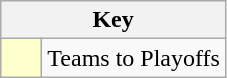<table class="wikitable" style="text-align: center;">
<tr>
<th colspan=2>Key</th>
</tr>
<tr>
<td style="background:#ffffcc; width:20px;"></td>
<td align=left>Teams to Playoffs</td>
</tr>
</table>
